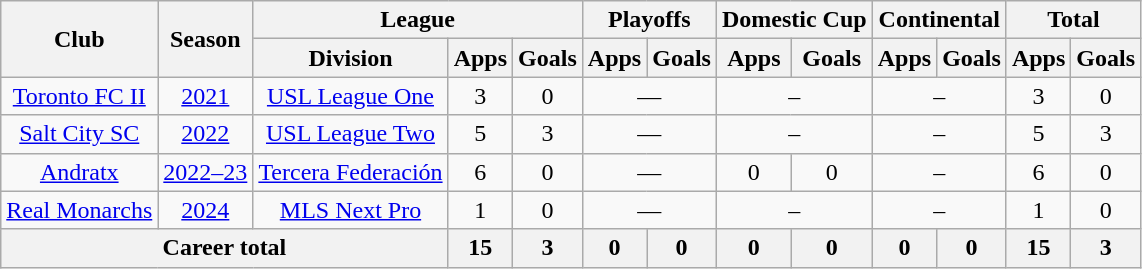<table class="wikitable" style="text-align: center">
<tr>
<th rowspan="2">Club</th>
<th rowspan="2">Season</th>
<th colspan="3">League</th>
<th colspan="2">Playoffs</th>
<th colspan="2">Domestic Cup</th>
<th colspan="2">Continental</th>
<th colspan="2">Total</th>
</tr>
<tr>
<th>Division</th>
<th>Apps</th>
<th>Goals</th>
<th>Apps</th>
<th>Goals</th>
<th>Apps</th>
<th>Goals</th>
<th>Apps</th>
<th>Goals</th>
<th>Apps</th>
<th>Goals</th>
</tr>
<tr>
<td><a href='#'>Toronto FC II</a></td>
<td><a href='#'>2021</a></td>
<td><a href='#'>USL League One</a></td>
<td>3</td>
<td>0</td>
<td colspan=2>—</td>
<td colspan="2">–</td>
<td colspan="2">–</td>
<td>3</td>
<td>0</td>
</tr>
<tr>
<td><a href='#'>Salt City SC</a></td>
<td><a href='#'>2022</a></td>
<td><a href='#'>USL League Two</a></td>
<td>5</td>
<td>3</td>
<td colspan=2>—</td>
<td colspan="2">–</td>
<td colspan="2">–</td>
<td>5</td>
<td>3</td>
</tr>
<tr>
<td><a href='#'>Andratx</a></td>
<td><a href='#'>2022–23</a></td>
<td><a href='#'>Tercera Federación</a></td>
<td>6</td>
<td>0</td>
<td colspan=2>—</td>
<td>0</td>
<td>0</td>
<td colspan="2">–</td>
<td>6</td>
<td>0</td>
</tr>
<tr>
<td><a href='#'>Real Monarchs</a></td>
<td><a href='#'>2024</a></td>
<td><a href='#'>MLS Next Pro</a></td>
<td>1</td>
<td>0</td>
<td colspan=2>—</td>
<td colspan="2">–</td>
<td colspan="2">–</td>
<td>1</td>
<td>0</td>
</tr>
<tr>
<th colspan="3"><strong>Career total</strong></th>
<th>15</th>
<th>3</th>
<th>0</th>
<th>0</th>
<th>0</th>
<th>0</th>
<th>0</th>
<th>0</th>
<th>15</th>
<th>3</th>
</tr>
</table>
